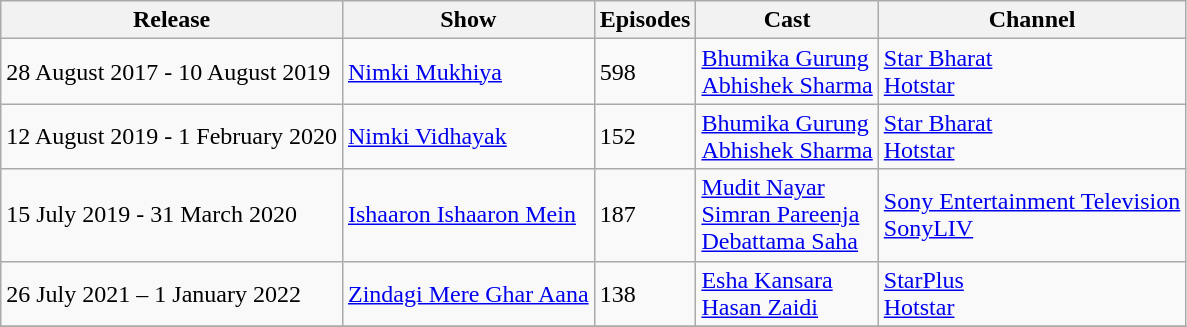<table class="wikitable sortable">
<tr>
<th>Release</th>
<th>Show</th>
<th>Episodes</th>
<th>Cast</th>
<th>Channel</th>
</tr>
<tr>
<td>28 August 2017 - 10 August 2019</td>
<td><a href='#'>Nimki Mukhiya</a></td>
<td>598</td>
<td><a href='#'>Bhumika Gurung</a> <br> <a href='#'>Abhishek Sharma</a></td>
<td><a href='#'>Star Bharat</a> <br> <a href='#'>Hotstar</a></td>
</tr>
<tr>
<td>12 August 2019 - 1 February 2020</td>
<td><a href='#'>Nimki Vidhayak</a></td>
<td>152</td>
<td><a href='#'>Bhumika Gurung</a> <br> <a href='#'>Abhishek Sharma</a></td>
<td><a href='#'>Star Bharat</a> <br> <a href='#'>Hotstar</a></td>
</tr>
<tr>
<td>15 July 2019 - 31 March 2020</td>
<td><a href='#'>Ishaaron Ishaaron Mein</a></td>
<td>187</td>
<td><a href='#'>Mudit Nayar</a> <br> <a href='#'>Simran Pareenja</a> <br> <a href='#'>Debattama Saha</a></td>
<td><a href='#'>Sony Entertainment Television</a> <br> <a href='#'>SonyLIV</a></td>
</tr>
<tr>
<td>26 July 2021 – 1 January 2022</td>
<td><a href='#'>Zindagi Mere Ghar Aana</a></td>
<td>138</td>
<td><a href='#'>Esha Kansara</a> <br> <a href='#'>Hasan Zaidi</a></td>
<td><a href='#'>StarPlus</a> <br> <a href='#'>Hotstar</a></td>
</tr>
<tr>
</tr>
</table>
